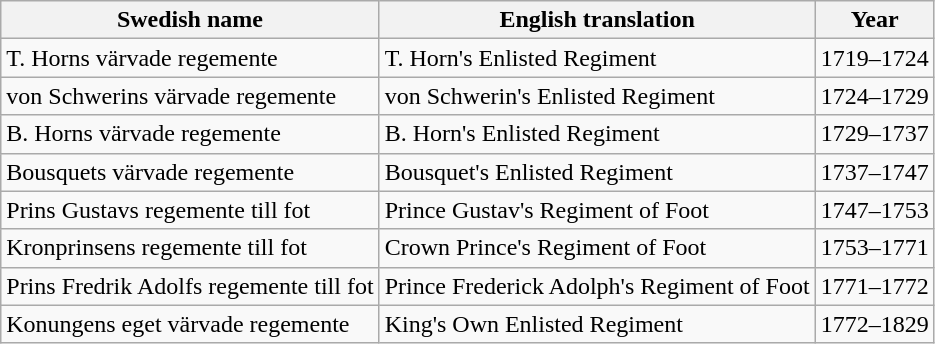<table class="wikitable">
<tr>
<th>Swedish name</th>
<th>English translation</th>
<th>Year</th>
</tr>
<tr>
<td>T. Horns värvade regemente</td>
<td>T. Horn's Enlisted Regiment</td>
<td>1719–1724</td>
</tr>
<tr>
<td>von Schwerins värvade regemente</td>
<td>von Schwerin's Enlisted Regiment</td>
<td>1724–1729</td>
</tr>
<tr>
<td>B. Horns värvade regemente</td>
<td>B. Horn's Enlisted Regiment</td>
<td>1729–1737</td>
</tr>
<tr>
<td>Bousquets värvade regemente</td>
<td>Bousquet's Enlisted Regiment</td>
<td>1737–1747</td>
</tr>
<tr>
<td>Prins Gustavs regemente till fot</td>
<td>Prince Gustav's Regiment of Foot</td>
<td>1747–1753</td>
</tr>
<tr>
<td>Kronprinsens regemente till fot</td>
<td>Crown Prince's Regiment of Foot</td>
<td>1753–1771</td>
</tr>
<tr>
<td>Prins Fredrik Adolfs regemente till fot</td>
<td>Prince Frederick Adolph's Regiment of Foot</td>
<td>1771–1772</td>
</tr>
<tr>
<td>Konungens eget värvade regemente</td>
<td>King's Own Enlisted Regiment</td>
<td>1772–1829</td>
</tr>
</table>
